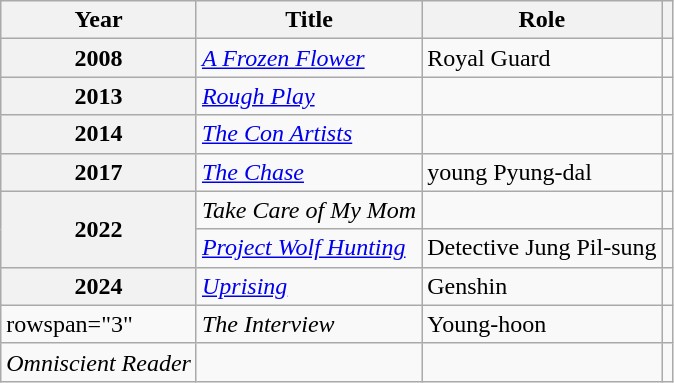<table class="wikitable  plainrowheaders">
<tr>
<th scope="col">Year</th>
<th scope="col">Title</th>
<th scope="col">Role</th>
<th scope="col" class="unsortable"></th>
</tr>
<tr>
<th scope="row">2008</th>
<td><em><a href='#'>A Frozen Flower</a></em></td>
<td>Royal Guard</td>
<td style="text-align:center"></td>
</tr>
<tr>
<th scope="row">2013</th>
<td><em><a href='#'>Rough Play</a></em></td>
<td></td>
<td style="text-align:center"></td>
</tr>
<tr>
<th scope="row">2014</th>
<td><em><a href='#'>The Con Artists</a></em></td>
<td></td>
<td style="text-align:center"></td>
</tr>
<tr>
<th scope="row">2017</th>
<td><em><a href='#'>The Chase</a></em></td>
<td>young Pyung-dal</td>
<td></td>
</tr>
<tr>
<th scope="row" rowspan="2">2022</th>
<td><em>Take Care of My Mom</em></td>
<td></td>
<td></td>
</tr>
<tr>
<td><em><a href='#'>Project Wolf Hunting</a></em></td>
<td>Detective Jung Pil-sung</td>
<td style="text-align:center"></td>
</tr>
<tr>
<th scope="row">2024</th>
<td><a href='#'><em>Uprising</em></a></td>
<td>Genshin</td>
<td style="text-align:center"></td>
</tr>
<tr>
<td>rowspan="3" </td>
<td><em>The Interview</em></td>
<td>Young-hoon</td>
<td style="text-align:center"></td>
</tr>
<tr>
<td><em>Omniscient Reader</em></td>
<td></td>
<td style="text-align:center"></td>
</tr>
</table>
